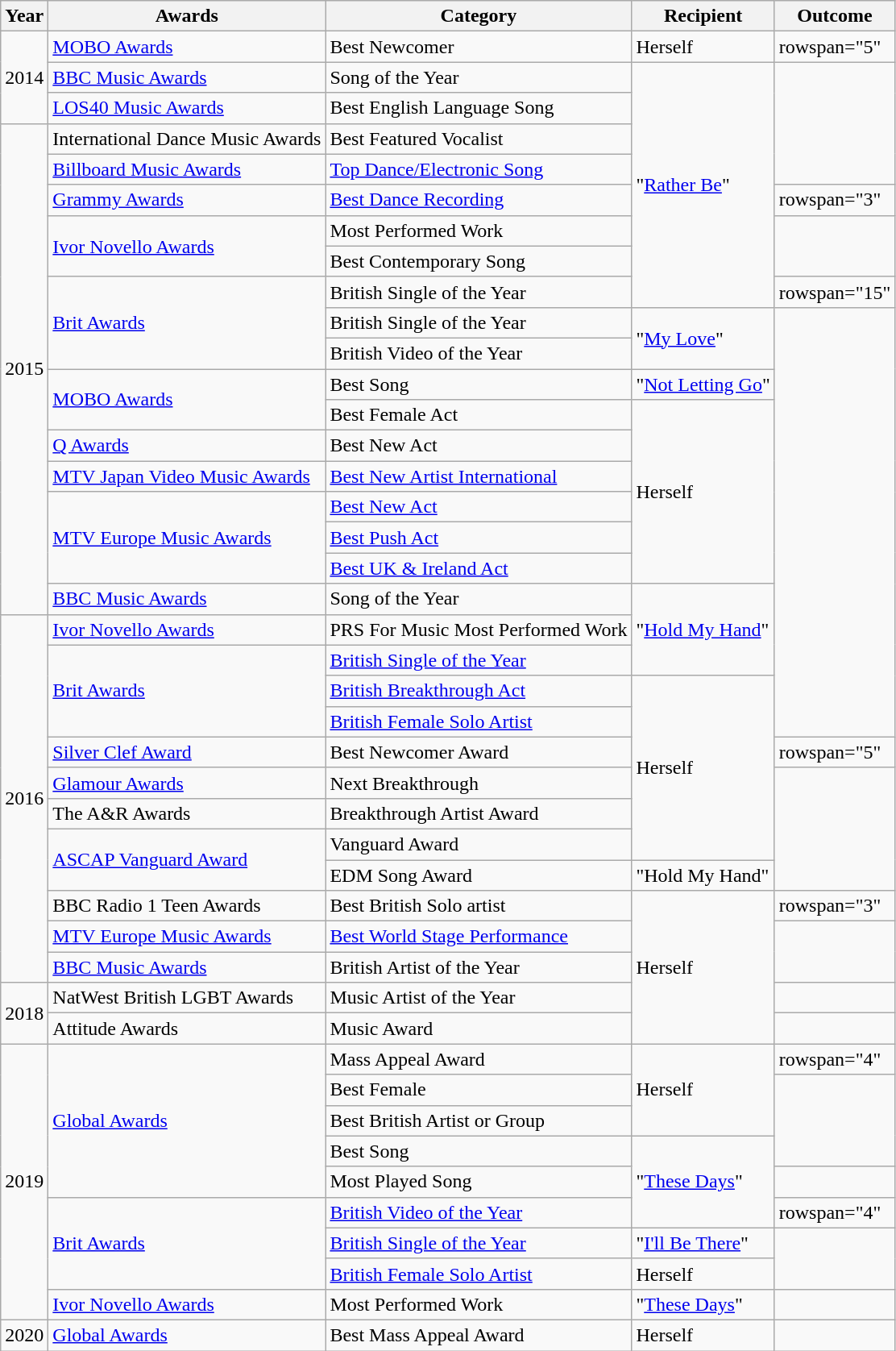<table class="wikitable">
<tr>
<th>Year</th>
<th>Awards</th>
<th>Category</th>
<th>Recipient</th>
<th>Outcome</th>
</tr>
<tr>
<td rowspan="3">2014</td>
<td><a href='#'>MOBO Awards</a></td>
<td>Best Newcomer</td>
<td>Herself</td>
<td>rowspan="5" </td>
</tr>
<tr>
<td><a href='#'>BBC Music Awards</a></td>
<td>Song of the Year</td>
<td rowspan="8">"<a href='#'>Rather Be</a>"</td>
</tr>
<tr>
<td><a href='#'>LOS40 Music Awards</a></td>
<td>Best English Language Song</td>
</tr>
<tr>
<td rowspan="16">2015</td>
<td>International Dance Music Awards</td>
<td>Best Featured Vocalist</td>
</tr>
<tr>
<td><a href='#'>Billboard Music Awards</a></td>
<td><a href='#'>Top Dance/Electronic Song</a></td>
</tr>
<tr>
<td><a href='#'>Grammy Awards</a></td>
<td><a href='#'>Best Dance Recording</a></td>
<td>rowspan="3" </td>
</tr>
<tr>
<td rowspan="2"><a href='#'>Ivor Novello Awards</a></td>
<td>Most Performed Work</td>
</tr>
<tr>
<td>Best Contemporary Song</td>
</tr>
<tr>
<td rowspan="3"><a href='#'>Brit Awards</a></td>
<td>British Single of the Year</td>
<td>rowspan="15" </td>
</tr>
<tr>
<td>British Single of the Year</td>
<td rowspan="2">"<a href='#'>My Love</a>"</td>
</tr>
<tr>
<td>British Video of the Year</td>
</tr>
<tr>
<td rowspan="2"><a href='#'>MOBO Awards</a></td>
<td>Best Song</td>
<td>"<a href='#'>Not Letting Go</a>"</td>
</tr>
<tr>
<td>Best Female Act</td>
<td rowspan="6">Herself</td>
</tr>
<tr>
<td><a href='#'>Q Awards</a></td>
<td>Best New Act</td>
</tr>
<tr>
<td><a href='#'>MTV Japan Video Music Awards</a></td>
<td><a href='#'>Best New Artist International</a></td>
</tr>
<tr>
<td rowspan="3"><a href='#'>MTV Europe Music Awards</a></td>
<td><a href='#'>Best New Act</a></td>
</tr>
<tr>
<td><a href='#'>Best Push Act</a></td>
</tr>
<tr>
<td><a href='#'>Best UK & Ireland Act</a></td>
</tr>
<tr>
<td><a href='#'>BBC Music Awards</a></td>
<td>Song of the Year</td>
<td rowspan="3">"<a href='#'>Hold My Hand</a>"</td>
</tr>
<tr>
<td rowspan="12">2016</td>
<td><a href='#'>Ivor Novello Awards</a></td>
<td>PRS For Music Most Performed Work</td>
</tr>
<tr>
<td rowspan="3"><a href='#'>Brit Awards</a></td>
<td><a href='#'>British Single of the Year</a></td>
</tr>
<tr>
<td><a href='#'>British Breakthrough Act</a></td>
<td rowspan="6">Herself</td>
</tr>
<tr>
<td><a href='#'>British Female Solo Artist</a></td>
</tr>
<tr>
<td><a href='#'>Silver Clef Award</a></td>
<td>Best Newcomer Award</td>
<td>rowspan="5" </td>
</tr>
<tr>
<td><a href='#'>Glamour Awards</a></td>
<td>Next Breakthrough</td>
</tr>
<tr>
<td>The A&R Awards</td>
<td>Breakthrough Artist Award</td>
</tr>
<tr>
<td rowspan="2"><a href='#'>ASCAP Vanguard Award</a></td>
<td>Vanguard Award</td>
</tr>
<tr>
<td>EDM Song Award</td>
<td>"Hold My Hand"</td>
</tr>
<tr>
<td>BBC Radio 1 Teen Awards</td>
<td>Best British Solo artist</td>
<td rowspan="5">Herself</td>
<td>rowspan="3" </td>
</tr>
<tr>
<td><a href='#'>MTV Europe Music Awards</a></td>
<td><a href='#'>Best World Stage Performance</a></td>
</tr>
<tr>
<td><a href='#'>BBC Music Awards</a></td>
<td>British Artist of the Year</td>
</tr>
<tr>
<td rowspan="2">2018</td>
<td>NatWest British LGBT Awards</td>
<td>Music Artist of the Year</td>
<td></td>
</tr>
<tr>
<td>Attitude Awards</td>
<td>Music Award</td>
<td></td>
</tr>
<tr>
<td rowspan="10">2019</td>
<td rowspan="5"><a href='#'>Global Awards</a></td>
<td>Mass Appeal Award</td>
<td rowspan="3">Herself</td>
<td>rowspan="4" </td>
</tr>
<tr>
<td>Best Female</td>
</tr>
<tr>
<td>Best British Artist or Group</td>
</tr>
<tr>
<td>Best Song</td>
<td rowspan="4">"<a href='#'>These Days</a>"</td>
</tr>
<tr>
<td>Most Played Song</td>
<td></td>
</tr>
<tr>
<td rowspan="4"><a href='#'>Brit Awards</a></td>
<td><a href='#'>British Video of the Year</a></td>
<td>rowspan="4" </td>
</tr>
<tr>
<td rowspan="2"><a href='#'>British Single of the Year</a></td>
</tr>
<tr>
<td>"<a href='#'>I'll Be There</a>"</td>
</tr>
<tr>
<td><a href='#'>British Female Solo Artist</a></td>
<td>Herself</td>
</tr>
<tr>
<td><a href='#'>Ivor Novello Awards</a></td>
<td>Most Performed Work</td>
<td>"<a href='#'>These Days</a>"</td>
<td></td>
</tr>
<tr>
<td>2020</td>
<td><a href='#'>Global Awards</a></td>
<td>Best Mass Appeal Award</td>
<td>Herself</td>
<td></td>
</tr>
</table>
